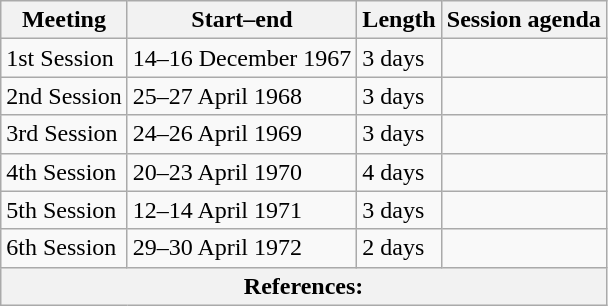<table class="wikitable sortable">
<tr>
<th scope="col">Meeting</th>
<th scope="col">Start–end</th>
<th scope="col">Length</th>
<th scope="col">Session agenda</th>
</tr>
<tr>
<td>1st Session</td>
<td>14–16 December 1967</td>
<td>3 days</td>
<td></td>
</tr>
<tr>
<td>2nd Session</td>
<td>25–27 April 1968</td>
<td>3 days</td>
<td></td>
</tr>
<tr>
<td>3rd Session</td>
<td>24–26 April 1969</td>
<td>3 days</td>
<td></td>
</tr>
<tr>
<td>4th Session</td>
<td>20–23 April 1970</td>
<td>4 days</td>
<td></td>
</tr>
<tr>
<td>5th Session</td>
<td>12–14 April 1971</td>
<td>3 days</td>
<td></td>
</tr>
<tr>
<td>6th Session</td>
<td>29–30 April 1972</td>
<td>2 days</td>
<td></td>
</tr>
<tr>
<th colspan="8" unsortable><strong>References:</strong><br></th>
</tr>
</table>
